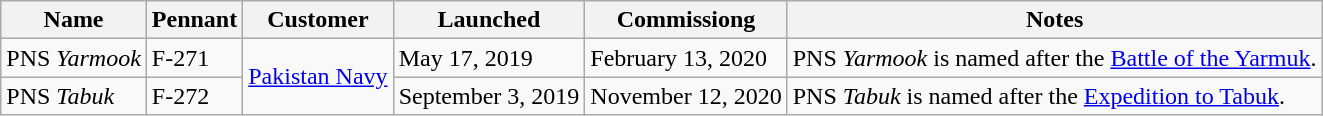<table class="wikitable mw-collapsible mw-collapsed">
<tr>
<th>Name</th>
<th>Pennant</th>
<th>Customer</th>
<th>Launched</th>
<th>Commissiong</th>
<th>Notes</th>
</tr>
<tr>
<td>PNS <em>Yarmook</em></td>
<td>F-271</td>
<td rowspan="2"><a href='#'>Pakistan Navy</a></td>
<td>May 17, 2019</td>
<td>February 13, 2020</td>
<td>PNS <em>Yarmook</em> is named after the <a href='#'>Battle of the Yarmuk</a>.</td>
</tr>
<tr>
<td>PNS <em>Tabuk</em></td>
<td>F-272</td>
<td>September 3, 2019</td>
<td>November 12, 2020</td>
<td>PNS <em>Tabuk</em> is named after the <a href='#'>Expedition to Tabuk</a>.</td>
</tr>
</table>
